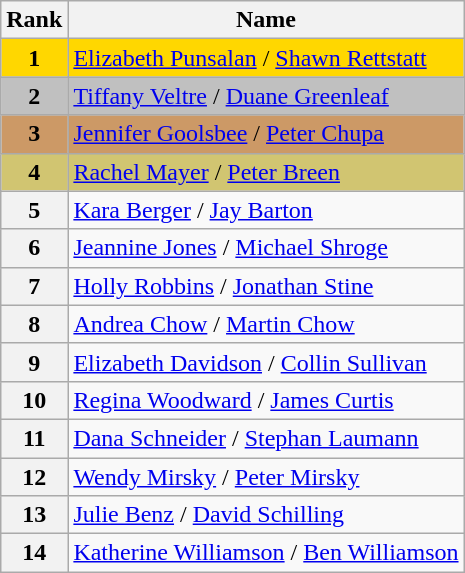<table class="wikitable">
<tr>
<th>Rank</th>
<th>Name</th>
</tr>
<tr bgcolor="gold">
<td align="center"><strong>1</strong></td>
<td><a href='#'>Elizabeth Punsalan</a> / <a href='#'>Shawn Rettstatt</a></td>
</tr>
<tr bgcolor="silver">
<td align="center"><strong>2</strong></td>
<td><a href='#'>Tiffany Veltre</a> / <a href='#'>Duane Greenleaf</a></td>
</tr>
<tr bgcolor="cc9966">
<td align="center"><strong>3</strong></td>
<td><a href='#'>Jennifer Goolsbee</a> / <a href='#'>Peter Chupa</a></td>
</tr>
<tr bgcolor="#d1c571">
<td align="center"><strong>4</strong></td>
<td><a href='#'>Rachel Mayer</a> / <a href='#'>Peter Breen</a></td>
</tr>
<tr>
<th>5</th>
<td><a href='#'>Kara Berger</a> / <a href='#'>Jay Barton</a></td>
</tr>
<tr>
<th>6</th>
<td><a href='#'>Jeannine Jones</a> / <a href='#'>Michael Shroge</a></td>
</tr>
<tr>
<th>7</th>
<td><a href='#'>Holly Robbins</a> / <a href='#'>Jonathan Stine</a></td>
</tr>
<tr>
<th>8</th>
<td><a href='#'>Andrea Chow</a> / <a href='#'>Martin Chow</a></td>
</tr>
<tr>
<th>9</th>
<td><a href='#'>Elizabeth Davidson</a> / <a href='#'>Collin Sullivan</a></td>
</tr>
<tr>
<th>10</th>
<td><a href='#'>Regina Woodward</a> / <a href='#'>James Curtis</a></td>
</tr>
<tr>
<th>11</th>
<td><a href='#'>Dana Schneider</a> / <a href='#'>Stephan Laumann</a></td>
</tr>
<tr>
<th>12</th>
<td><a href='#'>Wendy Mirsky</a> / <a href='#'>Peter Mirsky</a></td>
</tr>
<tr>
<th>13</th>
<td><a href='#'>Julie Benz</a> / <a href='#'>David Schilling</a></td>
</tr>
<tr>
<th>14</th>
<td><a href='#'>Katherine Williamson</a> / <a href='#'>Ben Williamson</a></td>
</tr>
</table>
